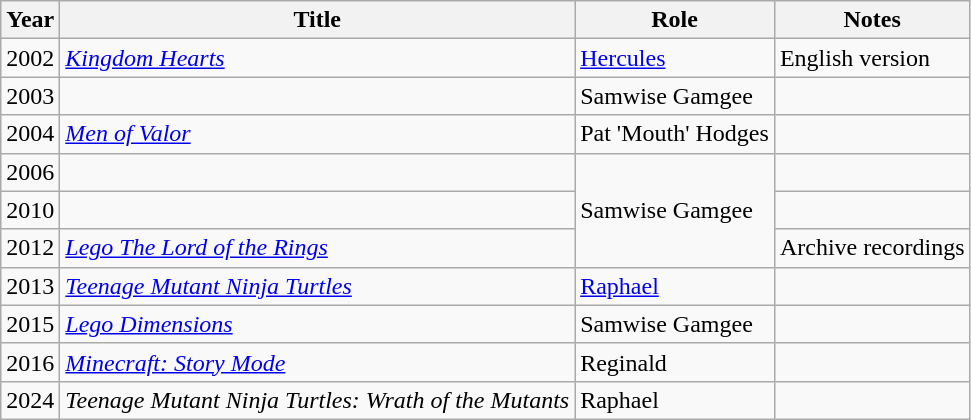<table class="wikitable sortable plainrowheaders">
<tr>
<th scope="col">Year</th>
<th scope="col">Title</th>
<th scope="col">Role</th>
<th scope="col">Notes</th>
</tr>
<tr>
<td>2002</td>
<td><em><a href='#'>Kingdom Hearts</a></em></td>
<td><a href='#'>Hercules</a></td>
<td>English version</td>
</tr>
<tr>
<td>2003</td>
<td><em></em></td>
<td>Samwise Gamgee</td>
<td></td>
</tr>
<tr>
<td>2004</td>
<td><em><a href='#'>Men of Valor</a></em></td>
<td>Pat 'Mouth' Hodges</td>
<td></td>
</tr>
<tr>
<td>2006</td>
<td><em></em></td>
<td rowspan="3">Samwise Gamgee</td>
<td></td>
</tr>
<tr>
<td>2010</td>
<td><em></em></td>
<td></td>
</tr>
<tr>
<td>2012</td>
<td><em><a href='#'>Lego The Lord of the Rings</a></em></td>
<td>Archive recordings</td>
</tr>
<tr>
<td>2013</td>
<td><em><a href='#'>Teenage Mutant Ninja Turtles</a></em></td>
<td><a href='#'>Raphael</a></td>
<td></td>
</tr>
<tr>
<td>2015</td>
<td><em><a href='#'>Lego Dimensions</a></em></td>
<td>Samwise Gamgee</td>
<td></td>
</tr>
<tr>
<td>2016</td>
<td><em><a href='#'>Minecraft: Story Mode</a></em></td>
<td>Reginald</td>
<td></td>
</tr>
<tr>
<td>2024</td>
<td><em>Teenage Mutant Ninja Turtles: Wrath of the Mutants</em></td>
<td>Raphael</td>
<td></td>
</tr>
</table>
